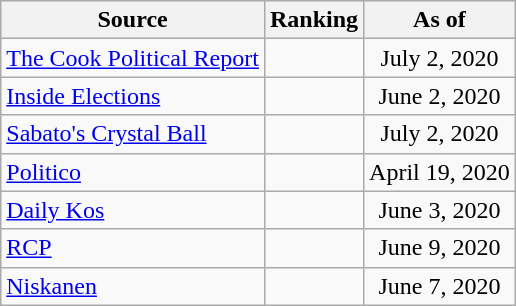<table class="wikitable" style="text-align:center">
<tr>
<th>Source</th>
<th>Ranking</th>
<th>As of</th>
</tr>
<tr>
<td align=left><a href='#'>The Cook Political Report</a></td>
<td></td>
<td>July 2, 2020</td>
</tr>
<tr>
<td align=left><a href='#'>Inside Elections</a></td>
<td></td>
<td>June 2, 2020</td>
</tr>
<tr>
<td align=left><a href='#'>Sabato's Crystal Ball</a></td>
<td></td>
<td>July 2, 2020</td>
</tr>
<tr>
<td align="left"><a href='#'>Politico</a></td>
<td></td>
<td>April 19, 2020</td>
</tr>
<tr>
<td align="left"><a href='#'>Daily Kos</a></td>
<td></td>
<td>June 3, 2020</td>
</tr>
<tr>
<td align="left"><a href='#'>RCP</a></td>
<td></td>
<td>June 9, 2020</td>
</tr>
<tr>
<td align="left"><a href='#'>Niskanen</a></td>
<td></td>
<td>June 7, 2020</td>
</tr>
</table>
